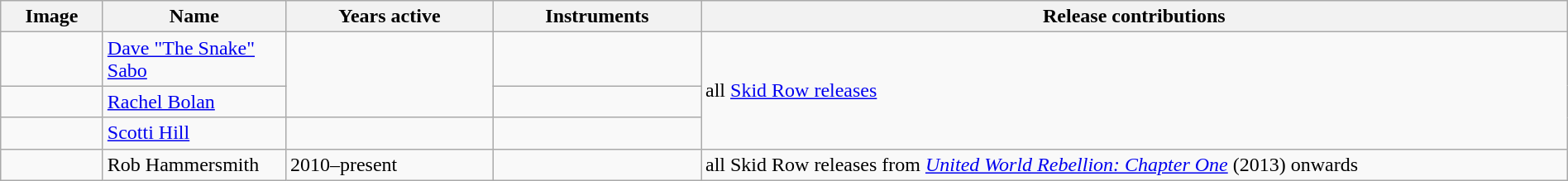<table class="wikitable" border="1" width=100%>
<tr>
<th width="75">Image</th>
<th width="140">Name</th>
<th width="160">Years active</th>
<th width="160">Instruments</th>
<th>Release contributions</th>
</tr>
<tr>
<td></td>
<td><a href='#'>Dave "The Snake" Sabo</a></td>
<td rowspan="2"></td>
<td></td>
<td rowspan="3">all <a href='#'>Skid Row releases</a></td>
</tr>
<tr>
<td></td>
<td><a href='#'>Rachel Bolan</a></td>
<td></td>
</tr>
<tr>
<td></td>
<td><a href='#'>Scotti Hill</a></td>
<td></td>
<td></td>
</tr>
<tr>
<td></td>
<td>Rob Hammersmith</td>
<td>2010–present</td>
<td></td>
<td>all Skid Row releases from <em><a href='#'>United World Rebellion: Chapter One</a></em> (2013) onwards</td>
</tr>
</table>
